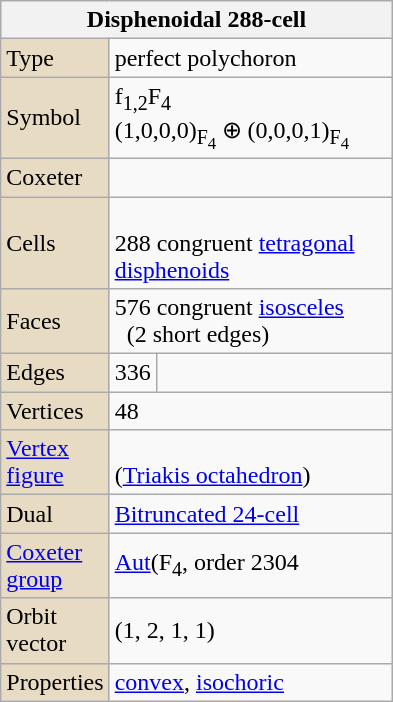<table class="wikitable" align="right" style="margin-left:20px" width="262">
<tr>
<th bgcolor=#e7dcc3 colspan=3>Disphenoidal 288-cell</th>
</tr>
<tr>
<td bgcolor=#e7dcc3>Type</td>
<td colspan=2>perfect polychoron</td>
</tr>
<tr>
<td bgcolor=#e7dcc3>Symbol</td>
<td colspan=2>f<sub>1,2</sub>F<sub>4</sub><br> (1,0,0,0)<sub>F<sub>4</sub></sub> ⊕ (0,0,0,1)<sub>F<sub>4</sub></sub></td>
</tr>
<tr>
<td bgcolor=#e7dcc3>Coxeter</td>
<td colspan=2></td>
</tr>
<tr>
<td bgcolor=#e7dcc3>Cells</td>
<td colspan=2><br>288 congruent <a href='#'>tetragonal disphenoids</a></td>
</tr>
<tr>
<td bgcolor=#e7dcc3>Faces</td>
<td colspan=2>576 congruent <a href='#'>isosceles</a><br>   (2 short edges)</td>
</tr>
<tr>
<td bgcolor=#e7dcc3>Edges</td>
<td>336</td>
<td style="width:30em;"><br></td>
</tr>
<tr>
<td bgcolor=#e7dcc3>Vertices</td>
<td colspan=2>48</td>
</tr>
<tr>
<td bgcolor=#e7dcc3><a href='#'>Vertex figure</a></td>
<td colspan=2><br>(<a href='#'>Triakis octahedron</a>)</td>
</tr>
<tr>
<td bgcolor=#e7dcc3>Dual</td>
<td colspan=2><a href='#'>Bitruncated 24-cell</a></td>
</tr>
<tr>
<td bgcolor=#e7dcc3><a href='#'>Coxeter group</a></td>
<td colspan=2><a href='#'>Aut</a>(F<sub>4</sub>, order 2304</td>
</tr>
<tr>
<td bgcolor=#e7dcc3>Orbit vector</td>
<td colspan=2>(1, 2, 1, 1)</td>
</tr>
<tr>
<td bgcolor=#e7dcc3>Properties</td>
<td colspan=2><a href='#'>convex</a>, <a href='#'>isochoric</a></td>
</tr>
</table>
